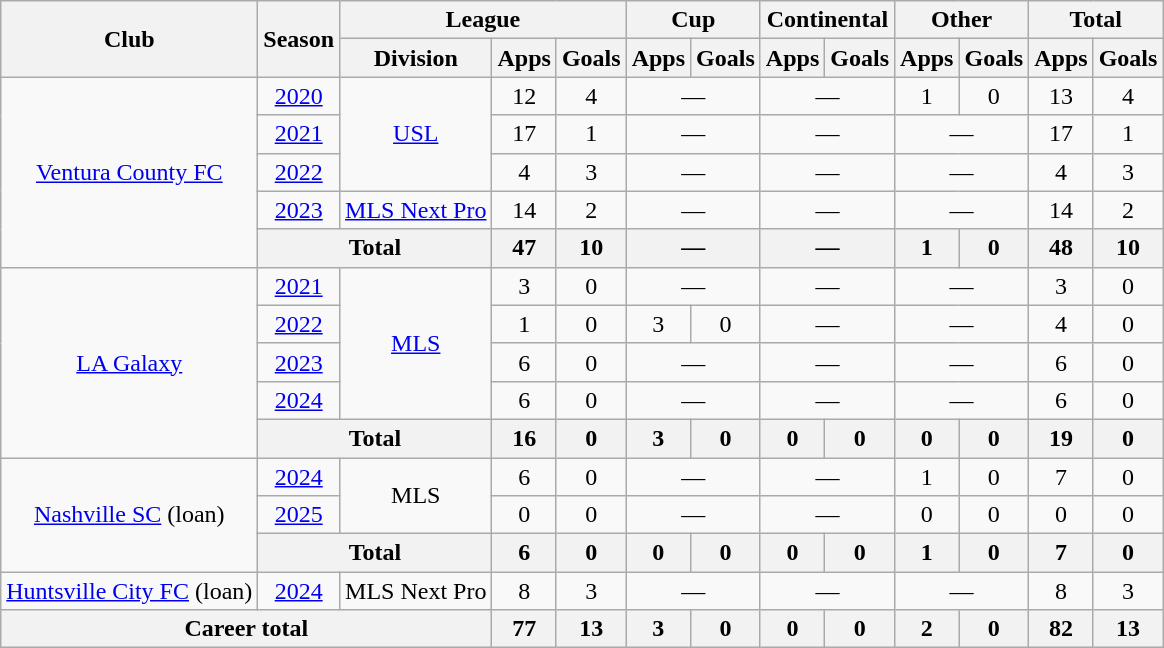<table class="wikitable" style="text-align: center;">
<tr>
<th rowspan="2">Club</th>
<th rowspan="2">Season</th>
<th colspan="3">League</th>
<th colspan="2">Cup</th>
<th colspan="2">Continental</th>
<th colspan="2">Other</th>
<th colspan="2">Total</th>
</tr>
<tr>
<th>Division</th>
<th>Apps</th>
<th>Goals</th>
<th>Apps</th>
<th>Goals</th>
<th>Apps</th>
<th>Goals</th>
<th>Apps</th>
<th>Goals</th>
<th>Apps</th>
<th>Goals</th>
</tr>
<tr>
<td rowspan="5"><a href='#'>Ventura County FC</a></td>
<td><a href='#'>2020</a></td>
<td rowspan="3"><a href='#'>USL</a></td>
<td>12</td>
<td>4</td>
<td colspan=2>—</td>
<td colspan=2>—</td>
<td>1</td>
<td>0</td>
<td>13</td>
<td>4</td>
</tr>
<tr>
<td><a href='#'>2021</a></td>
<td>17</td>
<td>1</td>
<td colspan=2>—</td>
<td colspan=2>—</td>
<td colspan=2>—</td>
<td>17</td>
<td>1</td>
</tr>
<tr>
<td><a href='#'>2022</a></td>
<td>4</td>
<td>3</td>
<td colspan=2>—</td>
<td colspan=2>—</td>
<td colspan=2>—</td>
<td>4</td>
<td>3</td>
</tr>
<tr>
<td><a href='#'>2023</a></td>
<td rowspan="1"><a href='#'>MLS Next Pro</a></td>
<td>14</td>
<td>2</td>
<td colspan=2>—</td>
<td colspan=2>—</td>
<td colspan=2>—</td>
<td>14</td>
<td>2</td>
</tr>
<tr>
<th colspan=2>Total</th>
<th>47</th>
<th>10</th>
<th colspan=2>—</th>
<th colspan=2>—</th>
<th>1</th>
<th>0</th>
<th>48</th>
<th>10</th>
</tr>
<tr>
<td rowspan="5"><a href='#'>LA Galaxy</a></td>
<td><a href='#'>2021</a></td>
<td rowspan="4"><a href='#'>MLS</a></td>
<td>3</td>
<td>0</td>
<td colspan=2>—</td>
<td colspan=2>—</td>
<td colspan=2>—</td>
<td>3</td>
<td>0</td>
</tr>
<tr>
<td><a href='#'>2022</a></td>
<td>1</td>
<td>0</td>
<td>3</td>
<td>0</td>
<td colspan=2>—</td>
<td colspan=2>—</td>
<td>4</td>
<td>0</td>
</tr>
<tr>
<td><a href='#'>2023</a></td>
<td>6</td>
<td>0</td>
<td colspan=2>—</td>
<td colspan=2>—</td>
<td colspan=2>—</td>
<td>6</td>
<td>0</td>
</tr>
<tr>
<td><a href='#'>2024</a></td>
<td>6</td>
<td>0</td>
<td colspan=2>—</td>
<td colspan=2>—</td>
<td colspan=2>—</td>
<td>6</td>
<td>0</td>
</tr>
<tr>
<th colspan=2>Total</th>
<th>16</th>
<th>0</th>
<th>3</th>
<th>0</th>
<th>0</th>
<th>0</th>
<th>0</th>
<th>0</th>
<th>19</th>
<th>0</th>
</tr>
<tr>
<td rowspan="3"><a href='#'>Nashville SC</a> (loan)</td>
<td><a href='#'>2024</a></td>
<td rowspan="2">MLS</td>
<td>6</td>
<td>0</td>
<td colspan=2>—</td>
<td colspan=2>—</td>
<td>1</td>
<td>0</td>
<td>7</td>
<td>0</td>
</tr>
<tr>
<td><a href='#'>2025</a></td>
<td>0</td>
<td>0</td>
<td colspan=2>—</td>
<td colspan=2>—</td>
<td>0</td>
<td>0</td>
<td>0</td>
<td>0</td>
</tr>
<tr>
<th colspan=2>Total</th>
<th>6</th>
<th>0</th>
<th>0</th>
<th>0</th>
<th>0</th>
<th>0</th>
<th>1</th>
<th>0</th>
<th>7</th>
<th>0</th>
</tr>
<tr>
<td rowspan="1"><a href='#'>Huntsville City FC</a> (loan)</td>
<td><a href='#'>2024</a></td>
<td rowspan="1">MLS Next Pro</td>
<td>8</td>
<td>3</td>
<td colspan=2>—</td>
<td colspan=2>—</td>
<td colspan=2>—</td>
<td>8</td>
<td>3</td>
</tr>
<tr>
<th colspan="3">Career total</th>
<th>77</th>
<th>13</th>
<th>3</th>
<th>0</th>
<th>0</th>
<th>0</th>
<th>2</th>
<th>0</th>
<th>82</th>
<th>13</th>
</tr>
</table>
